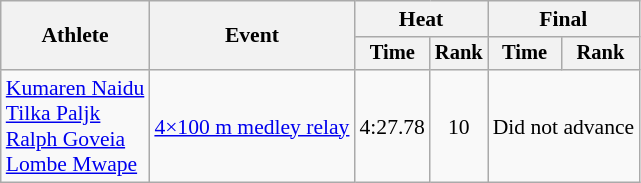<table class=wikitable style="font-size:90%">
<tr>
<th rowspan="2">Athlete</th>
<th rowspan="2">Event</th>
<th colspan="2">Heat</th>
<th colspan="2">Final</th>
</tr>
<tr style="font-size:95%">
<th>Time</th>
<th>Rank</th>
<th>Time</th>
<th>Rank</th>
</tr>
<tr align=center>
<td align=left><a href='#'>Kumaren Naidu</a><br><a href='#'>Tilka Paljk</a><br><a href='#'>Ralph Goveia</a><br><a href='#'>Lombe Mwape</a></td>
<td align=left><a href='#'>4×100 m medley relay</a></td>
<td>4:27.78</td>
<td>10</td>
<td colspan=2>Did not advance</td>
</tr>
</table>
